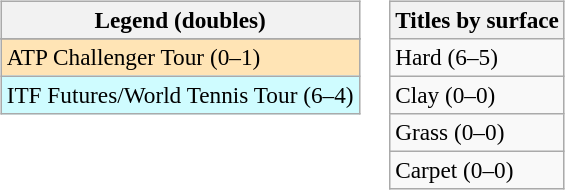<table>
<tr valign=top>
<td><br><table class=wikitable style=font-size:97%>
<tr>
<th>Legend (doubles)</th>
</tr>
<tr bgcolor=e5d1cb>
</tr>
<tr bgcolor=moccasin>
<td>ATP Challenger Tour (0–1)</td>
</tr>
<tr bgcolor=cffcff>
<td>ITF Futures/World Tennis Tour (6–4)</td>
</tr>
</table>
</td>
<td><br><table class=wikitable style=font-size:97%>
<tr>
<th>Titles by surface</th>
</tr>
<tr>
<td>Hard (6–5)</td>
</tr>
<tr>
<td>Clay (0–0)</td>
</tr>
<tr>
<td>Grass (0–0)</td>
</tr>
<tr>
<td>Carpet (0–0)</td>
</tr>
</table>
</td>
</tr>
</table>
